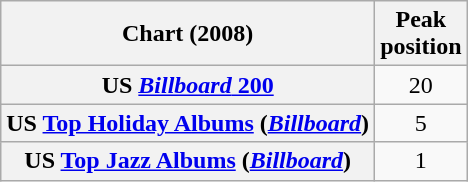<table class="wikitable sortable plainrowheaders" style="text-align:center">
<tr>
<th scope="col">Chart (2008)</th>
<th scope="col">Peak<br>position</th>
</tr>
<tr>
<th scope="row">US <a href='#'><em>Billboard</em> 200</a></th>
<td>20</td>
</tr>
<tr>
<th scope="row">US <a href='#'>Top Holiday Albums</a> (<em><a href='#'>Billboard</a></em>)</th>
<td>5</td>
</tr>
<tr>
<th scope="row">US <a href='#'>Top Jazz Albums</a> (<em><a href='#'>Billboard</a></em>)</th>
<td>1</td>
</tr>
</table>
